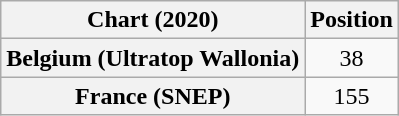<table class="wikitable sortable plainrowheaders" style="text-align:center">
<tr>
<th scope="col">Chart (2020)</th>
<th scope="col">Position</th>
</tr>
<tr>
<th scope="row">Belgium (Ultratop Wallonia)</th>
<td>38</td>
</tr>
<tr>
<th scope="row">France (SNEP)</th>
<td>155</td>
</tr>
</table>
